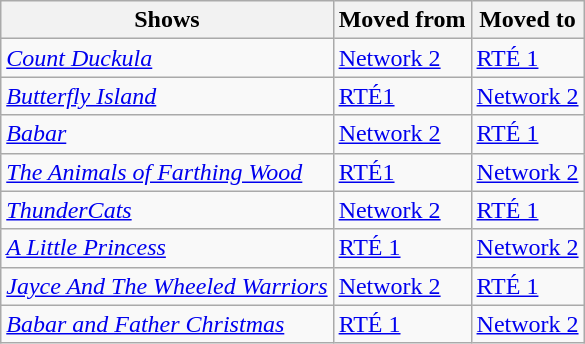<table class="wikitable">
<tr>
<th>Shows</th>
<th>Moved from</th>
<th>Moved to</th>
</tr>
<tr>
<td><em><a href='#'>Count Duckula</a></em></td>
<td><a href='#'>Network 2</a></td>
<td><a href='#'>RTÉ 1</a></td>
</tr>
<tr>
<td><em><a href='#'>Butterfly Island</a></em></td>
<td><a href='#'>RTÉ1</a></td>
<td><a href='#'>Network 2</a></td>
</tr>
<tr>
<td><em><a href='#'>Babar</a></em></td>
<td><a href='#'>Network 2</a></td>
<td><a href='#'>RTÉ 1</a></td>
</tr>
<tr>
<td><em><a href='#'>The Animals of Farthing Wood</a></em></td>
<td><a href='#'>RTÉ1</a></td>
<td><a href='#'>Network 2</a></td>
</tr>
<tr>
<td><em><a href='#'>ThunderCats</a></em></td>
<td><a href='#'>Network 2</a></td>
<td><a href='#'>RTÉ 1</a></td>
</tr>
<tr>
<td><em><a href='#'>A Little Princess</a></em></td>
<td><a href='#'>RTÉ 1</a></td>
<td><a href='#'>Network 2</a></td>
</tr>
<tr>
<td><em><a href='#'>Jayce And The Wheeled Warriors</a></em></td>
<td><a href='#'>Network 2</a></td>
<td><a href='#'>RTÉ 1</a></td>
</tr>
<tr>
<td><em><a href='#'>Babar and Father Christmas</a></em></td>
<td><a href='#'>RTÉ 1</a></td>
<td><a href='#'>Network 2</a></td>
</tr>
</table>
